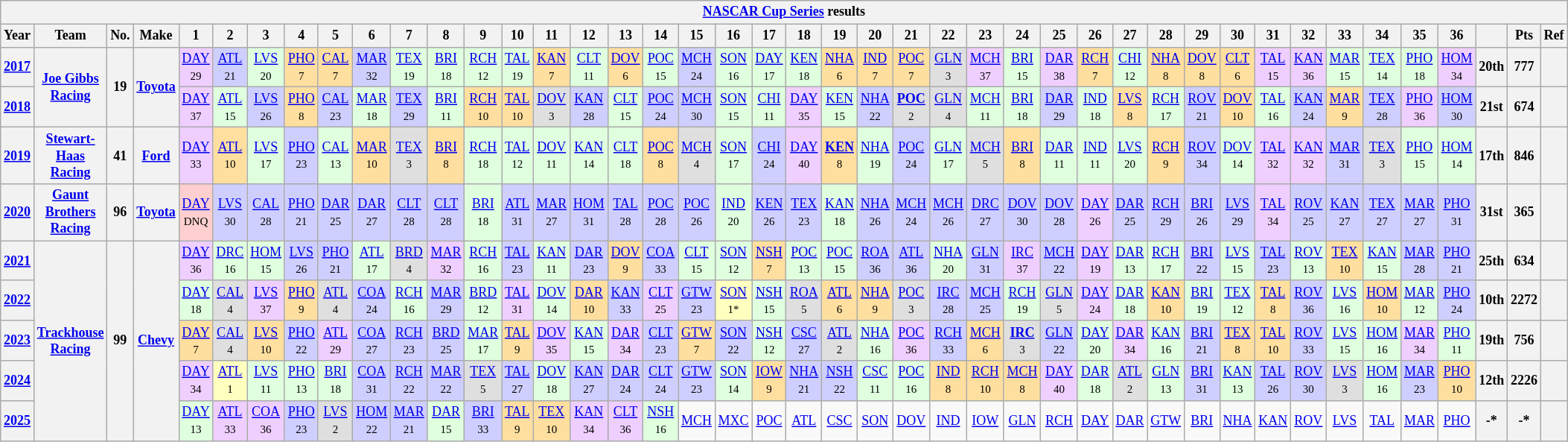<table class="wikitable" style="text-align:center; font-size:75%">
<tr>
<th colspan=43><a href='#'>NASCAR Cup Series</a> results</th>
</tr>
<tr>
<th>Year</th>
<th>Team</th>
<th>No.</th>
<th>Make</th>
<th>1</th>
<th>2</th>
<th>3</th>
<th>4</th>
<th>5</th>
<th>6</th>
<th>7</th>
<th>8</th>
<th>9</th>
<th>10</th>
<th>11</th>
<th>12</th>
<th>13</th>
<th>14</th>
<th>15</th>
<th>16</th>
<th>17</th>
<th>18</th>
<th>19</th>
<th>20</th>
<th>21</th>
<th>22</th>
<th>23</th>
<th>24</th>
<th>25</th>
<th>26</th>
<th>27</th>
<th>28</th>
<th>29</th>
<th>30</th>
<th>31</th>
<th>32</th>
<th>33</th>
<th>34</th>
<th>35</th>
<th>36</th>
<th></th>
<th>Pts</th>
<th>Ref</th>
</tr>
<tr>
<th><a href='#'>2017</a></th>
<th rowspan=2><a href='#'>Joe Gibbs Racing</a></th>
<th rowspan=2>19</th>
<th rowspan=2><a href='#'>Toyota</a></th>
<td style="background:#EFCFFF;"><a href='#'>DAY</a><br><small>29</small></td>
<td style="background:#CFCFFF;"><a href='#'>ATL</a><br><small>21</small></td>
<td style="background:#DFFFDF;"><a href='#'>LVS</a><br><small>20</small></td>
<td style="background:#FFDF9F;"><a href='#'>PHO</a><br><small>7</small></td>
<td style="background:#FFDF9F;"><a href='#'>CAL</a><br><small>7</small></td>
<td style="background:#CFCFFF;"><a href='#'>MAR</a><br><small>32</small></td>
<td style="background:#DFFFDF;"><a href='#'>TEX</a><br><small>19</small></td>
<td style="background:#DFFFDF;"><a href='#'>BRI</a><br><small>18</small></td>
<td style="background:#DFFFDF;"><a href='#'>RCH</a><br><small>12</small></td>
<td style="background:#DFFFDF;"><a href='#'>TAL</a><br><small>19</small></td>
<td style="background:#FFDF9F;"><a href='#'>KAN</a><br><small>7</small></td>
<td style="background:#DFFFDF;"><a href='#'>CLT</a><br><small>11</small></td>
<td style="background:#FFDF9F;"><a href='#'>DOV</a><br><small>6</small></td>
<td style="background:#DFFFDF;"><a href='#'>POC</a><br><small>15</small></td>
<td style="background:#CFCFFF;"><a href='#'>MCH</a><br><small>24</small></td>
<td style="background:#DFFFDF;"><a href='#'>SON</a><br><small>16</small></td>
<td style="background:#DFFFDF;"><a href='#'>DAY</a><br><small>17</small></td>
<td style="background:#DFFFDF;"><a href='#'>KEN</a><br><small>18</small></td>
<td style="background:#FFDF9F;"><a href='#'>NHA</a><br><small>6</small></td>
<td style="background:#FFDF9F;"><a href='#'>IND</a><br><small>7</small></td>
<td style="background:#FFDF9F;"><a href='#'>POC</a><br><small>7</small></td>
<td style="background:#DFDFDF;"><a href='#'>GLN</a><br><small>3</small></td>
<td style="background:#EFCFFF;"><a href='#'>MCH</a><br><small>37</small></td>
<td style="background:#DFFFDF;"><a href='#'>BRI</a><br><small>15</small></td>
<td style="background:#EFCFFF;"><a href='#'>DAR</a><br><small>38</small></td>
<td style="background:#FFDF9F;"><a href='#'>RCH</a><br><small>7</small></td>
<td style="background:#DFFFDF;"><a href='#'>CHI</a><br><small>12</small></td>
<td style="background:#FFDF9F;"><a href='#'>NHA</a><br><small>8</small></td>
<td style="background:#FFDF9F;"><a href='#'>DOV</a><br><small>8</small></td>
<td style="background:#FFDF9F;"><a href='#'>CLT</a><br><small>6</small></td>
<td style="background:#EFCFFF;"><a href='#'>TAL</a><br><small>15</small></td>
<td style="background:#EFCFFF;"><a href='#'>KAN</a><br><small>36</small></td>
<td style="background:#DFFFDF;"><a href='#'>MAR</a><br><small>15</small></td>
<td style="background:#DFFFDF;"><a href='#'>TEX</a><br><small>14</small></td>
<td style="background:#DFFFDF;"><a href='#'>PHO</a><br><small>18</small></td>
<td style="background:#EFCFFF;"><a href='#'>HOM</a><br><small>34</small></td>
<th>20th</th>
<th>777</th>
<th></th>
</tr>
<tr>
<th><a href='#'>2018</a></th>
<td style="background:#EFCFFF;"><a href='#'>DAY</a><br><small>37</small></td>
<td style="background:#DFFFDF;"><a href='#'>ATL</a><br><small>15</small></td>
<td style="background:#CFCFFF;"><a href='#'>LVS</a><br><small>26</small></td>
<td style="background:#FFDF9F;"><a href='#'>PHO</a><br><small>8</small></td>
<td style="background:#CFCFFF;"><a href='#'>CAL</a><br><small>23</small></td>
<td style="background:#DFFFDF;"><a href='#'>MAR</a><br><small>18</small></td>
<td style="background:#CFCFFF;"><a href='#'>TEX</a><br><small>29</small></td>
<td style="background:#DFFFDF;"><a href='#'>BRI</a><br><small>11</small></td>
<td style="background:#FFDF9F;"><a href='#'>RCH</a><br><small>10</small></td>
<td style="background:#FFDF9F;"><a href='#'>TAL</a><br><small>10</small></td>
<td style="background:#DFDFDF;"><a href='#'>DOV</a><br><small>3</small></td>
<td style="background:#CFCFFF;"><a href='#'>KAN</a><br><small>28</small></td>
<td style="background:#DFFFDF;"><a href='#'>CLT</a><br><small>15</small></td>
<td style="background:#CFCFFF;"><a href='#'>POC</a><br><small>24</small></td>
<td style="background:#CFCFFF;"><a href='#'>MCH</a><br><small>30</small></td>
<td style="background:#DFFFDF;"><a href='#'>SON</a><br><small>15</small></td>
<td style="background:#DFFFDF;"><a href='#'>CHI</a><br><small>11</small></td>
<td style="background:#EFCFFF;"><a href='#'>DAY</a><br><small>35</small></td>
<td style="background:#DFFFDF;"><a href='#'>KEN</a><br><small>15</small></td>
<td style="background:#CFCFFF;"><a href='#'>NHA</a><br><small>22</small></td>
<td style="background:#DFDFDF;"><strong><a href='#'>POC</a></strong><br><small>2</small></td>
<td style="background:#DFDFDF;"><a href='#'>GLN</a><br><small>4</small></td>
<td style="background:#DFFFDF;"><a href='#'>MCH</a><br><small>11</small></td>
<td style="background:#DFFFDF;"><a href='#'>BRI</a><br><small>18</small></td>
<td style="background:#CFCFFF;"><a href='#'>DAR</a><br><small>29</small></td>
<td style="background:#DFFFDF;"><a href='#'>IND</a><br><small>18</small></td>
<td style="background:#FFDF9F;"><a href='#'>LVS</a><br><small>8</small></td>
<td style="background:#DFFFDF;"><a href='#'>RCH</a><br><small>17</small></td>
<td style="background:#CFCFFF;"><a href='#'>ROV</a><br><small>21</small></td>
<td style="background:#FFDF9F;"><a href='#'>DOV</a><br><small>10</small></td>
<td style="background:#DFFFDF;"><a href='#'>TAL</a><br><small>16</small></td>
<td style="background:#CFCFFF;"><a href='#'>KAN</a><br><small>24</small></td>
<td style="background:#FFDF9F;"><a href='#'>MAR</a><br><small>9</small></td>
<td style="background:#CFCFFF;"><a href='#'>TEX</a><br><small>28</small></td>
<td style="background:#EFCFFF;"><a href='#'>PHO</a><br><small>36</small></td>
<td style="background:#CFCFFF;"><a href='#'>HOM</a><br><small>30</small></td>
<th>21st</th>
<th>674</th>
<th></th>
</tr>
<tr>
<th><a href='#'>2019</a></th>
<th><a href='#'>Stewart-Haas Racing</a></th>
<th>41</th>
<th><a href='#'>Ford</a></th>
<td style="background:#EFCFFF;"><a href='#'>DAY</a><br><small>33</small></td>
<td style="background:#FFDF9F;"><a href='#'>ATL</a><br><small>10</small></td>
<td style="background:#DFFFDF;"><a href='#'>LVS</a><br><small>17</small></td>
<td style="background:#CFCFFF;"><a href='#'>PHO</a><br><small>23</small></td>
<td style="background:#DFFFDF;"><a href='#'>CAL</a><br><small>13</small></td>
<td style="background:#FFDF9F;"><a href='#'>MAR</a><br><small>10</small></td>
<td style="background:#DFDFDF;"><a href='#'>TEX</a><br><small>3</small></td>
<td style="background:#FFDF9F;"><a href='#'>BRI</a><br><small>8</small></td>
<td style="background:#DFFFDF;"><a href='#'>RCH</a><br><small>18</small></td>
<td style="background:#DFFFDF;"><a href='#'>TAL</a><br><small>12</small></td>
<td style="background:#DFFFDF;"><a href='#'>DOV</a><br><small>11</small></td>
<td style="background:#DFFFDF;"><a href='#'>KAN</a><br><small>14</small></td>
<td style="background:#DFFFDF;"><a href='#'>CLT</a><br><small>18</small></td>
<td style="background:#FFDF9F;"><a href='#'>POC</a><br><small>8</small></td>
<td style="background:#DFDFDF;"><a href='#'>MCH</a><br><small>4</small></td>
<td style="background:#DFFFDF;"><a href='#'>SON</a><br><small>17</small></td>
<td style="background:#CFCFFF;"><a href='#'>CHI</a><br><small>24</small></td>
<td style="background:#EFCFFF;"><a href='#'>DAY</a><br><small>40</small></td>
<td style="background:#FFDF9F;"><strong><a href='#'>KEN</a></strong><br><small>8</small></td>
<td style="background:#DFFFDF;"><a href='#'>NHA</a><br><small>19</small></td>
<td style="background:#CFCFFF;"><a href='#'>POC</a><br><small>24</small></td>
<td style="background:#DFFFDF;"><a href='#'>GLN</a><br><small>17</small></td>
<td style="background:#DFDFDF;"><a href='#'>MCH</a><br><small>5</small></td>
<td style="background:#FFDF9F;"><a href='#'>BRI</a><br><small>8</small></td>
<td style="background:#DFFFDF;"><a href='#'>DAR</a><br><small>11</small></td>
<td style="background:#DFFFDF;"><a href='#'>IND</a><br><small>11</small></td>
<td style="background:#DFFFDF;"><a href='#'>LVS</a><br><small>20</small></td>
<td style="background:#FFDF9F;"><a href='#'>RCH</a><br><small>9</small></td>
<td style="background:#CFCFFF;"><a href='#'>ROV</a><br><small>34</small></td>
<td style="background:#DFFFDF;"><a href='#'>DOV</a><br><small>14</small></td>
<td style="background:#EFCFFF;"><a href='#'>TAL</a><br><small>32</small></td>
<td style="background:#EFCFFF;"><a href='#'>KAN</a><br><small>32</small></td>
<td style="background:#CFCFFF;"><a href='#'>MAR</a><br><small>31</small></td>
<td style="background:#DFDFDF;"><a href='#'>TEX</a><br><small>3</small></td>
<td style="background:#DFFFDF;"><a href='#'>PHO</a><br><small>15</small></td>
<td style="background:#DFFFDF;"><a href='#'>HOM</a><br><small>14</small></td>
<th>17th</th>
<th>846</th>
<th></th>
</tr>
<tr>
<th><a href='#'>2020</a></th>
<th><a href='#'>Gaunt Brothers Racing</a></th>
<th>96</th>
<th><a href='#'>Toyota</a></th>
<td style="background:#FFCFCF;"><a href='#'>DAY</a><br><small>DNQ</small></td>
<td style="background:#CFCFFF;"><a href='#'>LVS</a><br><small>30</small></td>
<td style="background:#CFCFFF;"><a href='#'>CAL</a><br><small>28</small></td>
<td style="background:#CFCFFF;"><a href='#'>PHO</a><br><small>21</small></td>
<td style="background:#CFCFFF;"><a href='#'>DAR</a><br><small>25</small></td>
<td style="background:#CFCFFF;"><a href='#'>DAR</a><br><small>27</small></td>
<td style="background:#CFCFFF;"><a href='#'>CLT</a><br><small>28</small></td>
<td style="background:#CFCFFF;"><a href='#'>CLT</a><br><small>28</small></td>
<td style="background:#DFFFDF;"><a href='#'>BRI</a><br><small>18</small></td>
<td style="background:#CFCFFF;"><a href='#'>ATL</a><br><small>31</small></td>
<td style="background:#CFCFFF;"><a href='#'>MAR</a><br><small>27</small></td>
<td style="background:#CFCFFF;"><a href='#'>HOM</a><br><small>31</small></td>
<td style="background:#CFCFFF;"><a href='#'>TAL</a><br><small>28</small></td>
<td style="background:#CFCFFF;"><a href='#'>POC</a><br><small>28</small></td>
<td style="background:#CFCFFF;"><a href='#'>POC</a><br><small>26</small></td>
<td style="background:#DFFFDF;"><a href='#'>IND</a><br><small>20</small></td>
<td style="background:#CFCFFF;"><a href='#'>KEN</a><br><small>26</small></td>
<td style="background:#CFCFFF;"><a href='#'>TEX</a><br><small>23</small></td>
<td style="background:#DFFFDF;"><a href='#'>KAN</a><br><small>18</small></td>
<td style="background:#CFCFFF;"><a href='#'>NHA</a><br><small>26</small></td>
<td style="background:#CFCFFF;"><a href='#'>MCH</a><br><small>24</small></td>
<td style="background:#CFCFFF;"><a href='#'>MCH</a><br><small>26</small></td>
<td style="background:#CFCFFF;"><a href='#'>DRC</a><br><small>27</small></td>
<td style="background:#CFCFFF;"><a href='#'>DOV</a><br><small>30</small></td>
<td style="background:#CFCFFF;"><a href='#'>DOV</a><br><small>28</small></td>
<td style="background:#EFCFFF;"><a href='#'>DAY</a><br><small>26</small></td>
<td style="background:#CFCFFF;"><a href='#'>DAR</a><br><small>25</small></td>
<td style="background:#CFCFFF;"><a href='#'>RCH</a><br><small>29</small></td>
<td style="background:#CFCFFF;"><a href='#'>BRI</a><br><small>26</small></td>
<td style="background:#CFCFFF;"><a href='#'>LVS</a><br><small>29</small></td>
<td style="background:#EFCFFF;"><a href='#'>TAL</a><br><small>34</small></td>
<td style="background:#CFCFFF;"><a href='#'>ROV</a><br><small>25</small></td>
<td style="background:#CFCFFF;"><a href='#'>KAN</a><br><small>27</small></td>
<td style="background:#CFCFFF;"><a href='#'>TEX</a><br><small>27</small></td>
<td style="background:#CFCFFF;"><a href='#'>MAR</a><br><small>27</small></td>
<td style="background:#CFCFFF;"><a href='#'>PHO</a><br><small>31</small></td>
<th>31st</th>
<th>365</th>
<th></th>
</tr>
<tr>
<th><a href='#'>2021</a></th>
<th rowspan="5"><a href='#'>Trackhouse Racing</a></th>
<th rowspan="5">99</th>
<th rowspan="5"><a href='#'>Chevy</a></th>
<td style="background:#EFCFFF;"><a href='#'>DAY</a><br><small>36</small></td>
<td style="background:#DFFFDF;"><a href='#'>DRC</a><br><small>16</small></td>
<td style="background:#DFFFDF;"><a href='#'>HOM</a><br><small>15</small></td>
<td style="background:#CFCFFF;"><a href='#'>LVS</a><br><small>26</small></td>
<td style="background:#CFCFFF;"><a href='#'>PHO</a><br><small>21</small></td>
<td style="background:#DFFFDF;"><a href='#'>ATL</a><br><small>17</small></td>
<td style="background:#DFDFDF;"><a href='#'>BRD</a><br><small>4</small></td>
<td style="background:#EFCFFF;"><a href='#'>MAR</a><br><small>32</small></td>
<td style="background:#DFFFDF;"><a href='#'>RCH</a><br><small>16</small></td>
<td style="background:#CFCFFF;"><a href='#'>TAL</a><br><small>23</small></td>
<td style="background:#DFFFDF;"><a href='#'>KAN</a><br><small>11</small></td>
<td style="background:#CFCFFF;"><a href='#'>DAR</a><br><small>23</small></td>
<td style="background:#FFDF9F;"><a href='#'>DOV</a><br><small>9</small></td>
<td style="background:#CFCFFF;"><a href='#'>COA</a><br><small>33</small></td>
<td style="background:#DFFFDF;"><a href='#'>CLT</a><br><small>15</small></td>
<td style="background:#DFFFDF;"><a href='#'>SON</a><br><small>12</small></td>
<td style="background:#FFDF9F;"><a href='#'>NSH</a><br><small>7</small></td>
<td style="background:#DFFFDF;"><a href='#'>POC</a><br><small>13</small></td>
<td style="background:#DFFFDF;"><a href='#'>POC</a><br><small>15</small></td>
<td style="background:#CFCFFF;"><a href='#'>ROA</a><br><small>36</small></td>
<td style="background:#CFCFFF;"><a href='#'>ATL</a><br><small>36</small></td>
<td style="background:#DFFFDF;"><a href='#'>NHA</a><br><small>20</small></td>
<td style="background:#CFCFFF;"><a href='#'>GLN</a><br><small>31</small></td>
<td style="background:#EFCFFF;"><a href='#'>IRC</a><br><small>37</small></td>
<td style="background:#CFCFFF;"><a href='#'>MCH</a><br><small>22</small></td>
<td style="background:#EFCFFF;"><a href='#'>DAY</a><br><small>19</small></td>
<td style="background:#DFFFDF;"><a href='#'>DAR</a><br><small>13</small></td>
<td style="background:#DFFFDF;"><a href='#'>RCH</a><br><small>17</small></td>
<td style="background:#CFCFFF;"><a href='#'>BRI</a><br><small>22</small></td>
<td style="background:#DFFFDF;"><a href='#'>LVS</a><br><small>15</small></td>
<td style="background:#CFCFFF;"><a href='#'>TAL</a><br><small>23</small></td>
<td style="background:#DFFFDF;"><a href='#'>ROV</a><br><small>13</small></td>
<td style="background:#FFDF9F;"><a href='#'>TEX</a><br><small>10</small></td>
<td style="background:#DFFFDF;"><a href='#'>KAN</a><br><small>15</small></td>
<td style="background:#CFCFFF;"><a href='#'>MAR</a><br><small>28</small></td>
<td style="background:#CFCFFF;"><a href='#'>PHO</a><br><small>21</small></td>
<th>25th</th>
<th>634</th>
<th></th>
</tr>
<tr>
<th><a href='#'>2022</a></th>
<td style="background:#DFFFDF;"><a href='#'>DAY</a><br><small>18</small></td>
<td style="background:#DFDFDF;"><a href='#'>CAL</a><br><small>4</small></td>
<td style="background:#EFCFFF;"><a href='#'>LVS</a><br><small>37</small></td>
<td style="background:#FFDF9F;"><a href='#'>PHO</a><br><small>9</small></td>
<td style="background:#DFDFDF;"><a href='#'>ATL</a><br><small>4</small></td>
<td style="background:#CFCFFF;"><a href='#'>COA</a><br><small>24</small></td>
<td style="background:#DFFFDF;"><a href='#'>RCH</a><br><small>16</small></td>
<td style="background:#CFCFFF;"><a href='#'>MAR</a><br><small>29</small></td>
<td style="background:#DFFFDF;"><a href='#'>BRD</a><br><small>12</small></td>
<td style="background:#EFCFFF;"><a href='#'>TAL</a><br><small>31</small></td>
<td style="background:#DFFFDF;"><a href='#'>DOV</a><br><small>14</small></td>
<td style="background:#FFDF9F;"><a href='#'>DAR</a><br><small>10</small></td>
<td style="background:#CFCFFF;"><a href='#'>KAN</a><br><small>33</small></td>
<td style="background:#EFCFFF;"><a href='#'>CLT</a><br><small>25</small></td>
<td style="background:#CFCFFF;"><a href='#'>GTW</a><br><small>23</small></td>
<td style="background:#FFFFBF;"><a href='#'>SON</a><br><small>1*</small></td>
<td style="background:#DFFFDF;"><a href='#'>NSH</a><br><small>15</small></td>
<td style="background:#DFDFDF;"><a href='#'>ROA</a><br><small>5</small></td>
<td style="background:#FFDF9F;"><a href='#'>ATL</a><br><small>6</small></td>
<td style="background:#FFDF9F;"><a href='#'>NHA</a><br><small>9</small></td>
<td style="background:#DFDFDF;"><a href='#'>POC</a><br><small>3</small></td>
<td style="background:#CFCFFF;"><a href='#'>IRC</a><br><small>28</small></td>
<td style="background:#CFCFFF;"><a href='#'>MCH</a><br><small>25</small></td>
<td style="background:#DFFFDF;"><a href='#'>RCH</a><br><small>19</small></td>
<td style="background:#DFDFDF;"><a href='#'>GLN</a><br><small>5</small></td>
<td style="background:#EFCFFF;"><a href='#'>DAY</a><br><small>24</small></td>
<td style="background:#DFFFDF;"><a href='#'>DAR</a><br><small>18</small></td>
<td style="background:#FFDF9F;"><a href='#'>KAN</a><br><small>10</small></td>
<td style="background:#DFFFDF;"><a href='#'>BRI</a><br><small>19</small></td>
<td style="background:#DFFFDF;"><a href='#'>TEX</a><br><small>12</small></td>
<td style="background:#FFDF9F;"><a href='#'>TAL</a><br><small>8</small></td>
<td style="background:#CFCFFF;"><a href='#'>ROV</a><br><small>36</small></td>
<td style="background:#DFFFDF;"><a href='#'>LVS</a><br><small>16</small></td>
<td style="background:#FFDF9F;"><a href='#'>HOM</a><br><small>10</small></td>
<td style="background:#DFFFDF;"><a href='#'>MAR</a><br><small>12</small></td>
<td style="background:#CFCFFF;"><a href='#'>PHO</a><br><small>24</small></td>
<th>10th</th>
<th>2272</th>
<th></th>
</tr>
<tr>
<th><a href='#'>2023</a></th>
<td style="background:#FFDF9F;"><a href='#'>DAY</a><br><small>7</small></td>
<td style="background:#DFDFDF;"><a href='#'>CAL</a><br><small>4</small></td>
<td style="background:#FFDF9F;"><a href='#'>LVS</a><br><small>10</small></td>
<td style="background:#CFCFFF;"><a href='#'>PHO</a><br><small>22</small></td>
<td style="background:#EFCFFF;"><a href='#'>ATL</a><br><small>29</small></td>
<td style="background:#CFCFFF;"><a href='#'>COA</a><br><small>27</small></td>
<td style="background:#CFCFFF;"><a href='#'>RCH</a><br><small>23</small></td>
<td style="background:#CFCFFF;"><a href='#'>BRD</a><br><small>25</small></td>
<td style="background:#DFFFDF;"><a href='#'>MAR</a><br><small>17</small></td>
<td style="background:#FFDF9F;"><a href='#'>TAL</a><br><small>9</small></td>
<td style="background:#EFCFFF;"><a href='#'>DOV</a><br><small>35</small></td>
<td style="background:#DFFFDF;"><a href='#'>KAN</a><br><small>15</small></td>
<td style="background:#EFCFFF;"><a href='#'>DAR</a><br><small>34</small></td>
<td style="background:#CFCFFF;"><a href='#'>CLT</a><br><small>23</small></td>
<td style="background:#FFDF9F;"><a href='#'>GTW</a><br><small>7</small></td>
<td style="background:#CFCFFF;"><a href='#'>SON</a><br><small>22</small></td>
<td style="background:#DFFFDF;"><a href='#'>NSH</a><br><small>12</small></td>
<td style="background:#CFCFFF;"><a href='#'>CSC</a><br><small>27</small></td>
<td style="background:#DFDFDF;"><a href='#'>ATL</a><br><small>2</small></td>
<td style="background:#DFFFDF;"><a href='#'>NHA</a><br><small>16</small></td>
<td style="background:#EFCFFF;"><a href='#'>POC</a><br><small>36</small></td>
<td style="background:#CFCFFF;"><a href='#'>RCH</a><br><small>33</small></td>
<td style="background:#FFDF9F;"><a href='#'>MCH</a><br><small>6</small></td>
<td style="background:#DFDFDF;"><strong><a href='#'>IRC</a></strong><br><small>3</small></td>
<td style="background:#CFCFFF;"><a href='#'>GLN</a><br><small>22</small></td>
<td style="background:#DFFFDF;"><a href='#'>DAY</a><br><small>20</small></td>
<td style="background:#EFCFFF;"><a href='#'>DAR</a><br><small>34</small></td>
<td style="background:#DFFFDF;"><a href='#'>KAN</a><br><small>16</small></td>
<td style="background:#CFCFFF;"><a href='#'>BRI</a><br><small>21</small></td>
<td style="background:#FFDF9F;"><a href='#'>TEX</a><br><small>8</small></td>
<td style="background:#FFDF9F;"><a href='#'>TAL</a><br><small>10</small></td>
<td style="background:#CFCFFF;"><a href='#'>ROV</a><br><small>33</small></td>
<td style="background:#DFFFDF;"><a href='#'>LVS</a><br><small>15</small></td>
<td style="background:#DFFFDF;"><a href='#'>HOM</a><br><small>16</small></td>
<td style="background:#EFCFFF;"><a href='#'>MAR</a><br><small>34</small></td>
<td style="background:#DFFFDF;"><a href='#'>PHO</a><br><small>11</small></td>
<th>19th</th>
<th>756</th>
<th></th>
</tr>
<tr>
<th><a href='#'>2024</a></th>
<td style="background:#EFCFFF;"><a href='#'>DAY</a><br><small>34</small></td>
<td style="background:#FFFFBF;"><a href='#'>ATL</a><br><small>1</small></td>
<td style="background:#DFFFDF;"><a href='#'>LVS</a><br><small>11</small></td>
<td style="background:#DFFFDF;"><a href='#'>PHO</a><br><small>13</small></td>
<td style="background:#DFFFDF;"><a href='#'>BRI</a><br><small>18</small></td>
<td style="background:#CFCFFF;"><a href='#'>COA</a><br><small>31</small></td>
<td style="background:#CFCFFF;"><a href='#'>RCH</a><br><small>22</small></td>
<td style="background:#CFCFFF;"><a href='#'>MAR</a><br><small>22</small></td>
<td style="background:#DFDFDF;"><a href='#'>TEX</a><br><small>5</small></td>
<td style="background:#CFCFFF;"><a href='#'>TAL</a><br><small>27</small></td>
<td style="background:#DFFFDF;"><a href='#'>DOV</a><br><small>18</small></td>
<td style="background:#CFCFFF;"><a href='#'>KAN</a><br><small>27</small></td>
<td style="background:#CFCFFF;"><a href='#'>DAR</a><br><small>24</small></td>
<td style="background:#CFCFFF;"><a href='#'>CLT</a><br><small>24</small></td>
<td style="background:#CFCFFF;"><a href='#'>GTW</a><br><small>23</small></td>
<td style="background:#DFFFDF;"><a href='#'>SON</a><br><small>14</small></td>
<td style="background:#FFDF9F;"><a href='#'>IOW</a><br><small>9</small></td>
<td style="background:#CFCFFF;"><a href='#'>NHA</a><br><small>21</small></td>
<td style="background:#CFCFFF;"><a href='#'>NSH</a><br><small>22</small></td>
<td style="background:#DFFFDF;"><a href='#'>CSC</a><br><small>11</small></td>
<td style="background:#DFFFDF;"><a href='#'>POC</a><br><small>16</small></td>
<td style="background:#FFDF9F;"><a href='#'>IND</a><br><small>8</small></td>
<td style="background:#FFDF9F;"><a href='#'>RCH</a><br><small>10</small></td>
<td style="background:#FFDF9F;"><a href='#'>MCH</a><br><small>8</small></td>
<td style="background:#EFCFFF;"><a href='#'>DAY</a><br><small>40</small></td>
<td style="background:#DFFFDF;"><a href='#'>DAR</a><br><small>18</small></td>
<td style="background:#DFDFDF;"><a href='#'>ATL</a><br><small>2</small></td>
<td style="background:#DFFFDF;"><a href='#'>GLN</a><br><small>13</small></td>
<td style="background:#CFCFFF;"><a href='#'>BRI</a><br><small>31</small></td>
<td style="background:#DFFFDF;"><a href='#'>KAN</a><br><small>13</small></td>
<td style="background:#CFCFFF;"><a href='#'>TAL</a><br><small>26</small></td>
<td style="background:#CFCFFF;"><a href='#'>ROV</a><br><small>30</small></td>
<td style="background:#DFDFDF;"><a href='#'>LVS</a><br><small>3</small></td>
<td style="background:#DFFFDF;"><a href='#'>HOM</a><br><small>16</small></td>
<td style="background:#CFCFFF;"><a href='#'>MAR</a><br><small>23</small></td>
<td style="background:#FFDF9F;"><a href='#'>PHO</a><br><small>10</small></td>
<th>12th</th>
<th>2226</th>
<th></th>
</tr>
<tr>
<th><a href='#'>2025</a></th>
<td style="background:#DFFFDF;"><a href='#'>DAY</a><br><small>13</small></td>
<td style="background:#EFCFFF;"><a href='#'>ATL</a><br><small>33</small></td>
<td style="background:#EFCFFF;"><a href='#'>COA</a><br><small>36</small></td>
<td style="background:#CFCFFF;"><a href='#'>PHO</a><br><small>23</small></td>
<td style="background:#DFDFDF;"><a href='#'>LVS</a><br><small>2</small></td>
<td style="background:#CFCFFF;"><a href='#'>HOM</a><br><small>22</small></td>
<td style="background:#CFCFFF;"><a href='#'>MAR</a><br><small>21</small></td>
<td style="background:#DFFFDF;"><a href='#'>DAR</a><br><small>15</small></td>
<td style="background:#CFCFFF;"><a href='#'>BRI</a><br><small>33</small></td>
<td style="background:#FFDF9F;"><a href='#'>TAL</a><br><small>9</small></td>
<td style="background:#FFDF9F;"><a href='#'>TEX</a><br><small>10</small></td>
<td style="background:#EFCFFF;"><a href='#'>KAN</a><br><small>34</small></td>
<td style="background:#EFCFFF;"><a href='#'>CLT</a><br><small>36</small></td>
<td style="background:#DFFFDF;"><a href='#'>NSH</a><br><small>16</small></td>
<td style="background:#;"><a href='#'>MCH</a><br><small></small></td>
<td><a href='#'>MXC</a></td>
<td><a href='#'>POC</a></td>
<td><a href='#'>ATL</a></td>
<td><a href='#'>CSC</a></td>
<td><a href='#'>SON</a></td>
<td><a href='#'>DOV</a></td>
<td><a href='#'>IND</a></td>
<td><a href='#'>IOW</a></td>
<td><a href='#'>GLN</a></td>
<td><a href='#'>RCH</a></td>
<td><a href='#'>DAY</a></td>
<td><a href='#'>DAR</a></td>
<td><a href='#'>GTW</a></td>
<td><a href='#'>BRI</a></td>
<td><a href='#'>NHA</a></td>
<td><a href='#'>KAN</a></td>
<td><a href='#'>ROV</a></td>
<td><a href='#'>LVS</a></td>
<td><a href='#'>TAL</a></td>
<td><a href='#'>MAR</a></td>
<td><a href='#'>PHO</a></td>
<th>-*</th>
<th>-*</th>
<th></th>
</tr>
</table>
